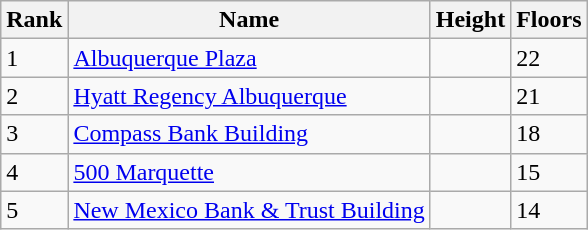<table class="wikitable">
<tr>
<th>Rank</th>
<th>Name</th>
<th>Height</th>
<th>Floors</th>
</tr>
<tr>
<td>1</td>
<td><a href='#'>Albuquerque Plaza</a></td>
<td></td>
<td>22</td>
</tr>
<tr>
<td>2</td>
<td><a href='#'>Hyatt Regency Albuquerque</a></td>
<td></td>
<td>21</td>
</tr>
<tr>
<td>3</td>
<td><a href='#'>Compass Bank Building</a></td>
<td></td>
<td>18</td>
</tr>
<tr>
<td>4</td>
<td><a href='#'>500 Marquette</a></td>
<td></td>
<td>15</td>
</tr>
<tr>
<td>5</td>
<td><a href='#'>New Mexico Bank & Trust Building</a></td>
<td></td>
<td>14</td>
</tr>
</table>
